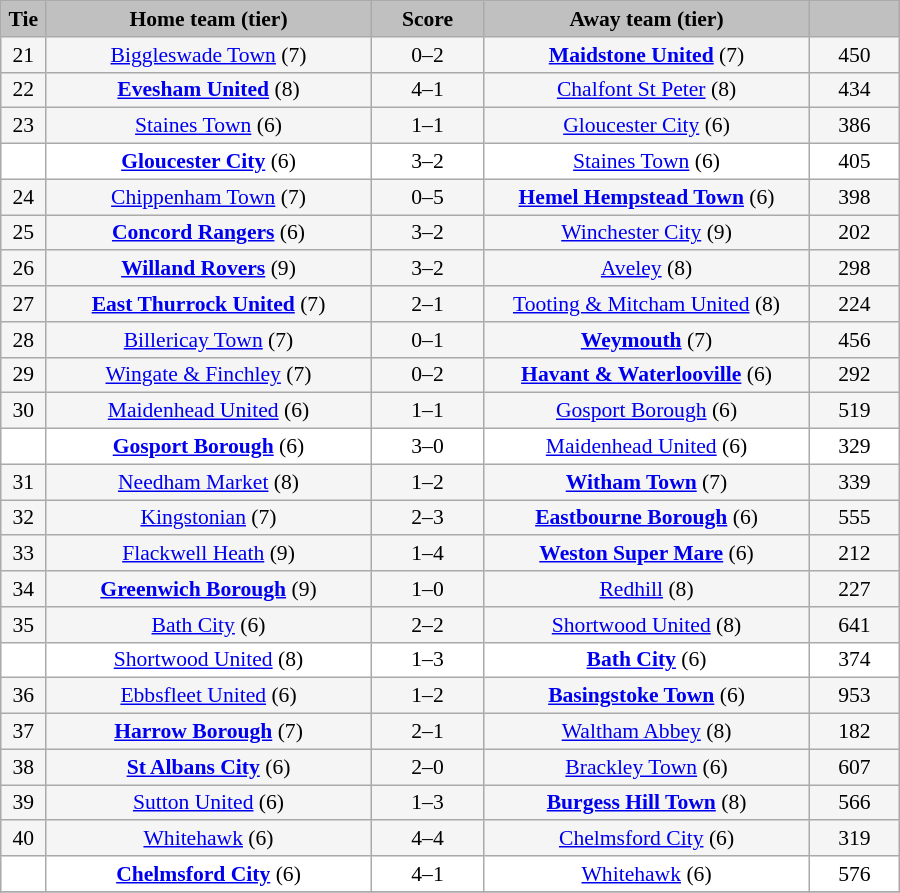<table class="wikitable" style="width: 600px; background:WhiteSmoke; text-align:center; font-size:90%">
<tr>
<td scope="col" style="width:  5.00%; background:silver;"><strong>Tie</strong></td>
<td scope="col" style="width: 36.25%; background:silver;"><strong>Home team (tier)</strong></td>
<td scope="col" style="width: 12.50%; background:silver;"><strong>Score</strong></td>
<td scope="col" style="width: 36.25%; background:silver;"><strong>Away team (tier)</strong></td>
<td scope="col" style="width: 10.00%; background:silver;"><strong></strong></td>
</tr>
<tr>
<td>21</td>
<td><a href='#'>Biggleswade Town</a> (7)</td>
<td>0–2</td>
<td><strong><a href='#'>Maidstone United</a></strong> (7)</td>
<td>450</td>
</tr>
<tr>
<td>22</td>
<td><strong><a href='#'>Evesham United</a></strong> (8)</td>
<td>4–1</td>
<td><a href='#'>Chalfont St Peter</a> (8)</td>
<td>434</td>
</tr>
<tr>
<td>23</td>
<td><a href='#'>Staines Town</a> (6)</td>
<td>1–1</td>
<td><a href='#'>Gloucester City</a> (6)</td>
<td>386</td>
</tr>
<tr style="background:white;">
<td><em></em></td>
<td><strong><a href='#'>Gloucester City</a></strong> (6)</td>
<td>3–2</td>
<td><a href='#'>Staines Town</a> (6)</td>
<td>405</td>
</tr>
<tr>
<td>24</td>
<td><a href='#'>Chippenham Town</a> (7)</td>
<td>0–5</td>
<td><strong><a href='#'>Hemel Hempstead Town</a></strong> (6)</td>
<td>398</td>
</tr>
<tr>
<td>25</td>
<td><strong><a href='#'>Concord Rangers</a></strong> (6)</td>
<td>3–2</td>
<td><a href='#'>Winchester City</a> (9)</td>
<td>202</td>
</tr>
<tr>
<td>26</td>
<td><strong><a href='#'>Willand Rovers</a></strong> (9)</td>
<td>3–2</td>
<td><a href='#'>Aveley</a> (8)</td>
<td>298</td>
</tr>
<tr>
<td>27</td>
<td><strong><a href='#'>East Thurrock United</a></strong> (7)</td>
<td>2–1</td>
<td><a href='#'>Tooting & Mitcham United</a> (8)</td>
<td>224</td>
</tr>
<tr>
<td>28</td>
<td><a href='#'>Billericay Town</a> (7)</td>
<td>0–1</td>
<td><strong><a href='#'>Weymouth</a></strong> (7)</td>
<td>456</td>
</tr>
<tr>
<td>29</td>
<td><a href='#'>Wingate & Finchley</a> (7)</td>
<td>0–2</td>
<td><strong><a href='#'>Havant & Waterlooville</a></strong> (6)</td>
<td>292</td>
</tr>
<tr>
<td>30</td>
<td><a href='#'>Maidenhead United</a> (6)</td>
<td>1–1</td>
<td><a href='#'>Gosport Borough</a> (6)</td>
<td>519</td>
</tr>
<tr style="background:white;">
<td><em></em></td>
<td><strong><a href='#'>Gosport Borough</a></strong> (6)</td>
<td>3–0</td>
<td><a href='#'>Maidenhead United</a> (6)</td>
<td>329</td>
</tr>
<tr>
<td>31</td>
<td><a href='#'>Needham Market</a> (8)</td>
<td>1–2</td>
<td><strong><a href='#'>Witham Town</a></strong> (7)</td>
<td>339</td>
</tr>
<tr>
<td>32</td>
<td><a href='#'>Kingstonian</a> (7)</td>
<td>2–3</td>
<td><strong><a href='#'>Eastbourne Borough</a></strong> (6)</td>
<td>555</td>
</tr>
<tr>
<td>33</td>
<td><a href='#'>Flackwell Heath</a> (9)</td>
<td>1–4</td>
<td><strong><a href='#'>Weston Super Mare</a></strong> (6)</td>
<td>212</td>
</tr>
<tr>
<td>34</td>
<td><strong><a href='#'>Greenwich Borough</a></strong> (9)</td>
<td>1–0</td>
<td><a href='#'>Redhill</a> (8)</td>
<td>227</td>
</tr>
<tr>
<td>35</td>
<td><a href='#'>Bath City</a> (6)</td>
<td>2–2</td>
<td><a href='#'>Shortwood United</a> (8)</td>
<td>641</td>
</tr>
<tr style="background:white;">
<td><em></em></td>
<td><a href='#'>Shortwood United</a> (8)</td>
<td>1–3</td>
<td><strong><a href='#'>Bath City</a></strong> (6)</td>
<td>374</td>
</tr>
<tr>
<td>36</td>
<td><a href='#'>Ebbsfleet United</a> (6)</td>
<td>1–2</td>
<td><strong><a href='#'>Basingstoke Town</a></strong> (6)</td>
<td>953</td>
</tr>
<tr>
<td>37</td>
<td><strong><a href='#'>Harrow Borough</a></strong> (7)</td>
<td>2–1</td>
<td><a href='#'>Waltham Abbey</a> (8)</td>
<td>182</td>
</tr>
<tr>
<td>38</td>
<td><strong><a href='#'>St Albans City</a></strong> (6)</td>
<td>2–0</td>
<td><a href='#'>Brackley Town</a> (6)</td>
<td>607</td>
</tr>
<tr>
<td>39</td>
<td><a href='#'>Sutton United</a> (6)</td>
<td>1–3</td>
<td><strong><a href='#'>Burgess Hill Town</a></strong> (8)</td>
<td>566</td>
</tr>
<tr>
<td>40</td>
<td><a href='#'>Whitehawk</a> (6)</td>
<td>4–4</td>
<td><a href='#'>Chelmsford City</a> (6)</td>
<td>319</td>
</tr>
<tr style="background:white;">
<td><em></em></td>
<td><strong><a href='#'>Chelmsford City</a></strong> (6)</td>
<td>4–1</td>
<td><a href='#'>Whitehawk</a> (6)</td>
<td>576</td>
</tr>
<tr>
</tr>
</table>
